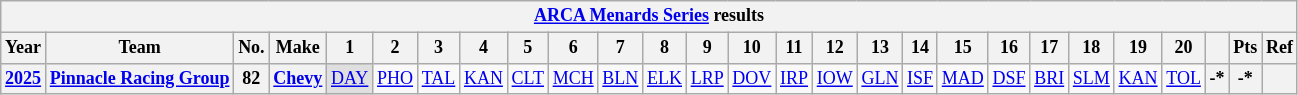<table class="wikitable" style="text-align:center; font-size:75%">
<tr>
<th colspan=27><a href='#'>ARCA Menards Series</a> results</th>
</tr>
<tr>
<th>Year</th>
<th>Team</th>
<th>No.</th>
<th>Make</th>
<th>1</th>
<th>2</th>
<th>3</th>
<th>4</th>
<th>5</th>
<th>6</th>
<th>7</th>
<th>8</th>
<th>9</th>
<th>10</th>
<th>11</th>
<th>12</th>
<th>13</th>
<th>14</th>
<th>15</th>
<th>16</th>
<th>17</th>
<th>18</th>
<th>19</th>
<th>20</th>
<th></th>
<th>Pts</th>
<th>Ref</th>
</tr>
<tr>
<th><a href='#'>2025</a></th>
<th nowrap><a href='#'>Pinnacle Racing Group</a></th>
<th>82</th>
<th><a href='#'>Chevy</a></th>
<td style="background:#DFDFDF;"><a href='#'>DAY</a><br></td>
<td><a href='#'>PHO</a></td>
<td><a href='#'>TAL</a></td>
<td><a href='#'>KAN</a></td>
<td><a href='#'>CLT</a></td>
<td><a href='#'>MCH</a></td>
<td><a href='#'>BLN</a></td>
<td><a href='#'>ELK</a></td>
<td><a href='#'>LRP</a></td>
<td><a href='#'>DOV</a></td>
<td><a href='#'>IRP</a></td>
<td><a href='#'>IOW</a></td>
<td><a href='#'>GLN</a></td>
<td><a href='#'>ISF</a></td>
<td><a href='#'>MAD</a></td>
<td><a href='#'>DSF</a></td>
<td><a href='#'>BRI</a></td>
<td><a href='#'>SLM</a></td>
<td><a href='#'>KAN</a></td>
<td><a href='#'>TOL</a></td>
<th>-*</th>
<th>-*</th>
<th></th>
</tr>
</table>
